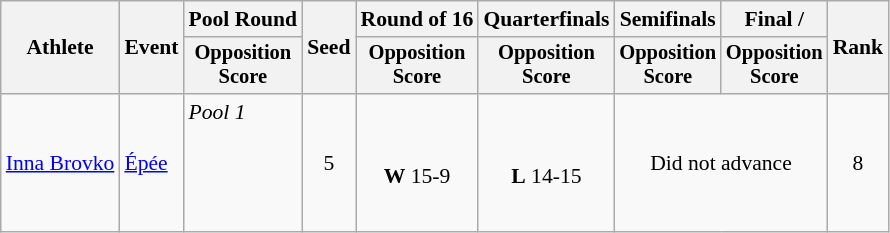<table class=wikitable style="font-size:90%">
<tr>
<th rowspan="2">Athlete</th>
<th rowspan="2">Event</th>
<th>Pool Round</th>
<th rowspan="2">Seed</th>
<th>Round of 16</th>
<th>Quarterfinals</th>
<th>Semifinals</th>
<th>Final / </th>
<th rowspan=2>Rank</th>
</tr>
<tr style="font-size:95%">
<th>Opposition<br>Score</th>
<th>Opposition<br>Score</th>
<th>Opposition<br>Score</th>
<th>Opposition<br>Score</th>
<th>Opposition<br>Score</th>
</tr>
<tr align=center>
<td align=left><a href='#'>Inna Brovko</a></td>
<td align=left><a href='#'>Épée</a></td>
<td align=left><em>Pool 1</em><br><br>
<br>
<br>
<br></td>
<td>5</td>
<td><br><strong>W</strong> 15-9</td>
<td><br><strong>L</strong> 14-15</td>
<td colspan=2>Did not advance</td>
<td>8</td>
</tr>
</table>
